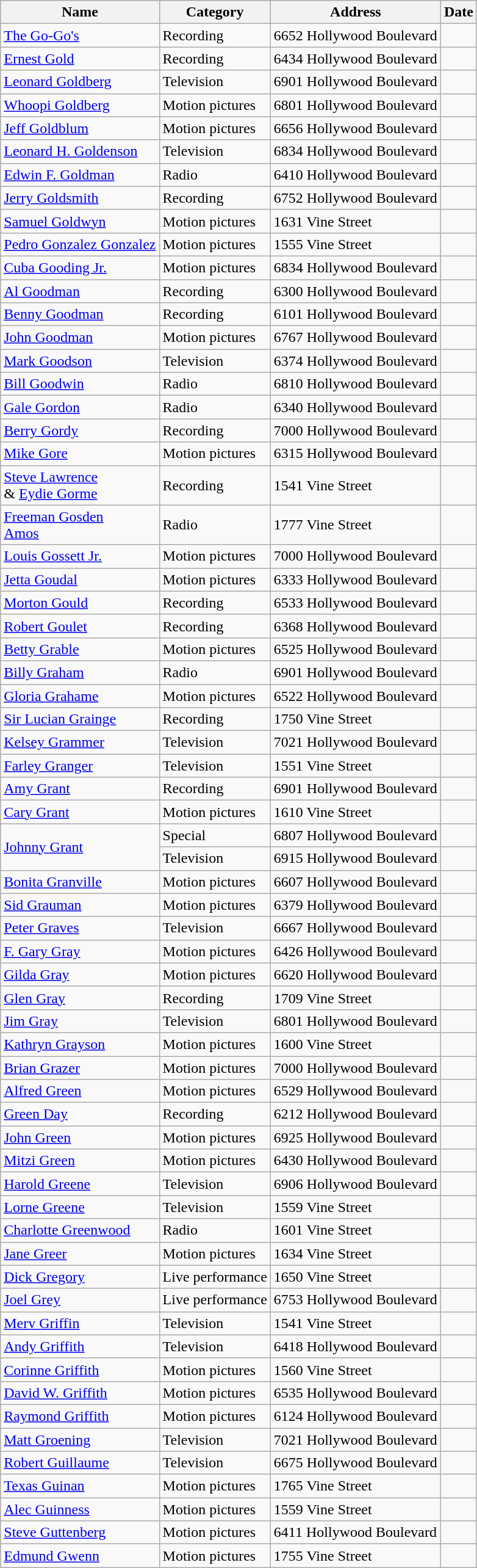<table class="wikitable sortable" style="font-size: 100%;">
<tr>
<th>Name</th>
<th>Category</th>
<th>Address</th>
<th>Date</th>
</tr>
<tr>
<td><a href='#'>The Go-Go's</a></td>
<td>Recording</td>
<td>6652 Hollywood Boulevard</td>
<td></td>
</tr>
<tr>
<td><a href='#'>Ernest Gold</a></td>
<td>Recording</td>
<td>6434 Hollywood Boulevard</td>
<td></td>
</tr>
<tr>
<td><a href='#'>Leonard Goldberg</a></td>
<td>Television</td>
<td>6901 Hollywood Boulevard</td>
<td></td>
</tr>
<tr>
<td><a href='#'>Whoopi Goldberg</a></td>
<td>Motion pictures</td>
<td>6801 Hollywood Boulevard</td>
<td></td>
</tr>
<tr>
<td><a href='#'>Jeff Goldblum</a></td>
<td>Motion pictures</td>
<td>6656 Hollywood Boulevard</td>
<td></td>
</tr>
<tr>
<td><a href='#'>Leonard H. Goldenson</a></td>
<td>Television</td>
<td>6834 Hollywood Boulevard</td>
<td></td>
</tr>
<tr>
<td><a href='#'>Edwin F. Goldman</a></td>
<td>Radio</td>
<td>6410 Hollywood Boulevard</td>
<td></td>
</tr>
<tr>
<td><a href='#'>Jerry Goldsmith</a></td>
<td>Recording</td>
<td>6752 Hollywood Boulevard</td>
<td></td>
</tr>
<tr>
<td><a href='#'>Samuel Goldwyn</a></td>
<td>Motion pictures</td>
<td>1631 Vine Street</td>
<td></td>
</tr>
<tr>
<td><a href='#'>Pedro Gonzalez Gonzalez</a></td>
<td>Motion pictures</td>
<td>1555 Vine Street</td>
<td></td>
</tr>
<tr>
<td><a href='#'>Cuba Gooding Jr.</a></td>
<td>Motion pictures</td>
<td>6834 Hollywood Boulevard</td>
<td></td>
</tr>
<tr>
<td><a href='#'>Al Goodman</a></td>
<td>Recording</td>
<td>6300 Hollywood Boulevard</td>
<td></td>
</tr>
<tr>
<td><a href='#'>Benny Goodman</a></td>
<td>Recording</td>
<td>6101 Hollywood Boulevard</td>
<td></td>
</tr>
<tr>
<td><a href='#'>John Goodman</a></td>
<td>Motion pictures</td>
<td>6767 Hollywood Boulevard</td>
<td></td>
</tr>
<tr>
<td><a href='#'>Mark Goodson</a></td>
<td>Television</td>
<td>6374 Hollywood Boulevard</td>
<td></td>
</tr>
<tr>
<td><a href='#'>Bill Goodwin</a></td>
<td>Radio</td>
<td>6810 Hollywood Boulevard</td>
<td></td>
</tr>
<tr>
<td><a href='#'>Gale Gordon</a></td>
<td>Radio</td>
<td>6340 Hollywood Boulevard</td>
<td></td>
</tr>
<tr>
<td><a href='#'>Berry Gordy</a></td>
<td>Recording</td>
<td>7000 Hollywood Boulevard</td>
<td></td>
</tr>
<tr>
<td><a href='#'>Mike Gore</a></td>
<td>Motion pictures</td>
<td>6315 Hollywood Boulevard</td>
<td></td>
</tr>
<tr>
<td><a href='#'>Steve Lawrence</a><br>& <a href='#'>Eydie Gorme</a></td>
<td>Recording</td>
<td>1541 Vine Street</td>
<td></td>
</tr>
<tr>
<td><a href='#'>Freeman Gosden</a><br><a href='#'>Amos</a></td>
<td>Radio</td>
<td>1777 Vine Street</td>
<td></td>
</tr>
<tr>
<td><a href='#'>Louis Gossett Jr.</a></td>
<td>Motion pictures</td>
<td>7000 Hollywood Boulevard</td>
<td></td>
</tr>
<tr>
<td><a href='#'>Jetta Goudal</a></td>
<td>Motion pictures</td>
<td>6333 Hollywood Boulevard</td>
<td></td>
</tr>
<tr>
<td><a href='#'>Morton Gould</a></td>
<td>Recording</td>
<td>6533 Hollywood Boulevard</td>
<td></td>
</tr>
<tr>
<td><a href='#'>Robert Goulet</a></td>
<td>Recording</td>
<td>6368 Hollywood Boulevard</td>
<td></td>
</tr>
<tr>
<td><a href='#'>Betty Grable</a></td>
<td>Motion pictures</td>
<td>6525 Hollywood Boulevard</td>
<td></td>
</tr>
<tr>
<td><a href='#'>Billy Graham</a></td>
<td>Radio</td>
<td>6901 Hollywood Boulevard</td>
<td></td>
</tr>
<tr>
<td><a href='#'>Gloria Grahame</a></td>
<td>Motion pictures</td>
<td>6522 Hollywood Boulevard</td>
<td></td>
</tr>
<tr>
<td><a href='#'>Sir Lucian Grainge</a></td>
<td>Recording</td>
<td>1750 Vine Street</td>
<td></td>
</tr>
<tr>
<td><a href='#'>Kelsey Grammer</a></td>
<td>Television</td>
<td>7021 Hollywood Boulevard</td>
<td></td>
</tr>
<tr>
<td><a href='#'>Farley Granger</a></td>
<td>Television</td>
<td>1551 Vine Street</td>
<td></td>
</tr>
<tr>
<td><a href='#'>Amy Grant</a></td>
<td>Recording</td>
<td>6901 Hollywood Boulevard</td>
<td></td>
</tr>
<tr>
<td><a href='#'>Cary Grant</a></td>
<td>Motion pictures</td>
<td>1610 Vine Street</td>
<td></td>
</tr>
<tr>
<td rowspan="2"><a href='#'>Johnny Grant</a></td>
<td>Special</td>
<td>6807 Hollywood Boulevard</td>
<td></td>
</tr>
<tr>
<td>Television</td>
<td>6915 Hollywood Boulevard</td>
<td></td>
</tr>
<tr>
<td><a href='#'>Bonita Granville</a></td>
<td>Motion pictures</td>
<td>6607 Hollywood Boulevard</td>
<td></td>
</tr>
<tr>
<td><a href='#'>Sid Grauman</a></td>
<td>Motion pictures</td>
<td>6379 Hollywood Boulevard</td>
<td></td>
</tr>
<tr>
<td><a href='#'>Peter Graves</a></td>
<td>Television</td>
<td>6667 Hollywood Boulevard</td>
<td></td>
</tr>
<tr>
<td><a href='#'>F. Gary Gray</a></td>
<td>Motion pictures</td>
<td>6426 Hollywood Boulevard</td>
<td></td>
</tr>
<tr>
<td><a href='#'>Gilda Gray</a></td>
<td>Motion pictures</td>
<td>6620 Hollywood Boulevard</td>
<td></td>
</tr>
<tr>
<td><a href='#'>Glen Gray</a></td>
<td>Recording</td>
<td>1709 Vine Street</td>
<td></td>
</tr>
<tr>
<td><a href='#'>Jim Gray</a></td>
<td>Television</td>
<td>6801 Hollywood Boulevard</td>
<td></td>
</tr>
<tr>
<td><a href='#'>Kathryn Grayson</a></td>
<td>Motion pictures</td>
<td>1600 Vine Street</td>
<td></td>
</tr>
<tr>
<td><a href='#'>Brian Grazer</a></td>
<td>Motion pictures</td>
<td>7000 Hollywood Boulevard</td>
<td></td>
</tr>
<tr>
<td><a href='#'>Alfred Green</a></td>
<td>Motion pictures</td>
<td>6529 Hollywood Boulevard</td>
<td></td>
</tr>
<tr>
<td><a href='#'>Green Day</a></td>
<td>Recording</td>
<td>6212 Hollywood Boulevard</td>
<td></td>
</tr>
<tr>
<td><a href='#'>John Green</a></td>
<td>Motion pictures</td>
<td>6925 Hollywood Boulevard</td>
<td></td>
</tr>
<tr>
<td><a href='#'>Mitzi Green</a></td>
<td>Motion pictures</td>
<td>6430 Hollywood Boulevard</td>
<td></td>
</tr>
<tr>
<td><a href='#'>Harold Greene</a></td>
<td>Television</td>
<td>6906 Hollywood Boulevard</td>
<td></td>
</tr>
<tr>
<td><a href='#'>Lorne Greene</a></td>
<td>Television</td>
<td>1559 Vine Street</td>
<td></td>
</tr>
<tr>
<td><a href='#'>Charlotte Greenwood</a></td>
<td>Radio</td>
<td>1601 Vine Street</td>
<td></td>
</tr>
<tr>
<td><a href='#'>Jane Greer</a></td>
<td>Motion pictures</td>
<td>1634 Vine Street</td>
<td></td>
</tr>
<tr>
<td><a href='#'>Dick Gregory</a></td>
<td>Live performance</td>
<td>1650 Vine Street</td>
<td></td>
</tr>
<tr>
<td><a href='#'>Joel Grey</a></td>
<td>Live performance</td>
<td>6753 Hollywood Boulevard</td>
<td></td>
</tr>
<tr>
<td><a href='#'>Merv Griffin</a></td>
<td>Television</td>
<td>1541 Vine Street</td>
<td></td>
</tr>
<tr>
<td><a href='#'>Andy Griffith</a></td>
<td>Television</td>
<td>6418 Hollywood Boulevard</td>
<td></td>
</tr>
<tr>
<td><a href='#'>Corinne Griffith</a></td>
<td>Motion pictures</td>
<td>1560 Vine Street</td>
<td></td>
</tr>
<tr>
<td><a href='#'>David W. Griffith</a></td>
<td>Motion pictures</td>
<td>6535 Hollywood Boulevard</td>
<td></td>
</tr>
<tr>
<td><a href='#'>Raymond Griffith</a></td>
<td>Motion pictures</td>
<td>6124 Hollywood Boulevard</td>
<td></td>
</tr>
<tr>
<td><a href='#'>Matt Groening</a></td>
<td>Television</td>
<td>7021 Hollywood Boulevard</td>
<td></td>
</tr>
<tr>
<td><a href='#'>Robert Guillaume</a></td>
<td>Television</td>
<td>6675 Hollywood Boulevard</td>
<td></td>
</tr>
<tr>
<td><a href='#'>Texas Guinan</a></td>
<td>Motion pictures</td>
<td>1765 Vine Street</td>
<td></td>
</tr>
<tr>
<td><a href='#'>Alec Guinness</a></td>
<td>Motion pictures</td>
<td>1559 Vine Street</td>
<td></td>
</tr>
<tr>
<td><a href='#'>Steve Guttenberg</a></td>
<td>Motion pictures</td>
<td>6411 Hollywood Boulevard</td>
<td></td>
</tr>
<tr>
<td><a href='#'>Edmund Gwenn</a></td>
<td>Motion pictures</td>
<td>1755 Vine Street</td>
<td></td>
</tr>
</table>
